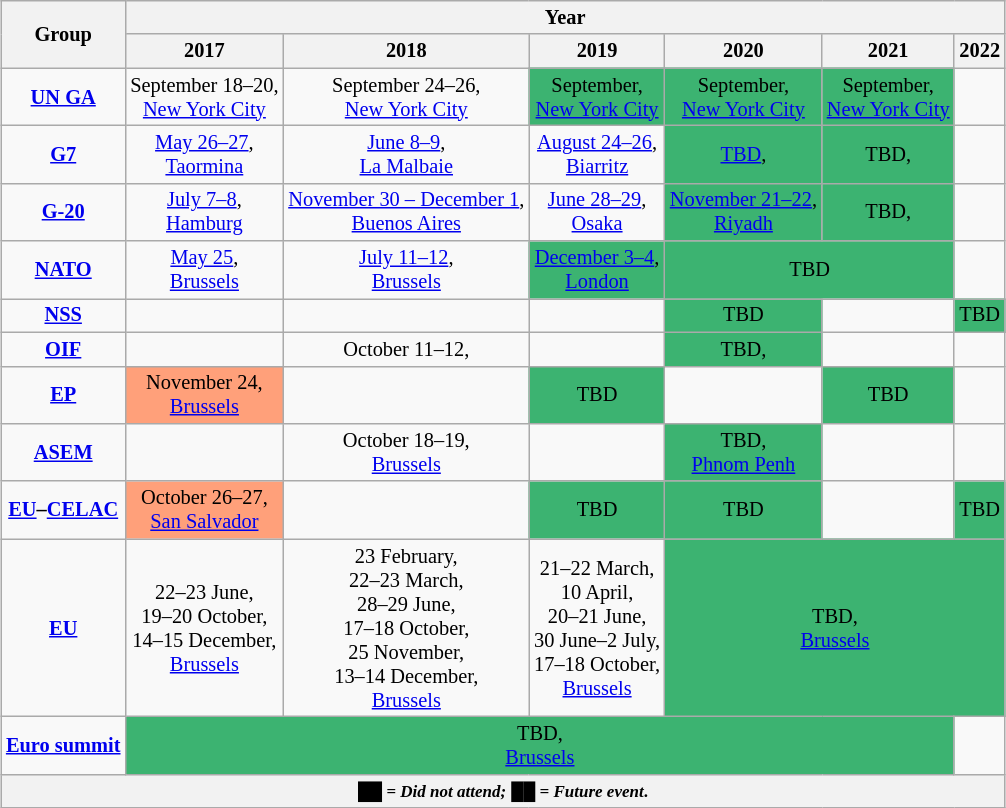<table class="wikitable" style="margin:1em auto; font-size:85%; text-align:center;">
<tr>
<th rowspan="2">Group</th>
<th colspan="6">Year</th>
</tr>
<tr>
<th>2017</th>
<th>2018</th>
<th>2019</th>
<th>2020</th>
<th>2021</th>
<th>2022</th>
</tr>
<tr>
<td><strong><a href='#'>UN GA</a></strong></td>
<td>September 18–20, <br> <a href='#'>New York City</a></td>
<td>September 24–26,<br> <a href='#'>New York City</a></td>
<td style="background:#3Cb371;">September,<br> <a href='#'>New York City</a></td>
<td style="background:#3Cb371;">September,<br> <a href='#'>New York City</a></td>
<td style="background:#3Cb371;">September,<br> <a href='#'>New York City</a></td>
<td></td>
</tr>
<tr>
<td><strong><a href='#'>G7</a></strong></td>
<td><a href='#'>May 26–27</a>,<br> <a href='#'>Taormina</a></td>
<td><a href='#'>June 8–9</a>,<br> <a href='#'>La Malbaie</a></td>
<td><a href='#'>August 24–26</a>,<br> <a href='#'>Biarritz</a></td>
<td style="background:#3Cb371;"><a href='#'>TBD</a>,<br></td>
<td style="background:#3Cb371;">TBD,<br></td>
<td></td>
</tr>
<tr>
<td><strong><a href='#'>G-20</a></strong></td>
<td><a href='#'>July 7–8</a>,<br> <a href='#'>Hamburg</a></td>
<td><a href='#'>November 30 – December 1</a>,<br> <a href='#'>Buenos Aires</a></td>
<td><a href='#'>June 28–29</a>,<br> <a href='#'>Osaka</a></td>
<td style=background:#3Cb371;"><a href='#'>November 21–22</a>,<br> <a href='#'>Riyadh</a></td>
<td style="background:#3Cb371;">TBD,<br></td>
<td></td>
</tr>
<tr>
<td><strong><a href='#'>NATO</a></strong></td>
<td><a href='#'>May 25</a>,<br> <a href='#'>Brussels</a></td>
<td><a href='#'>July 11–12</a>,<br> <a href='#'>Brussels</a></td>
<td style="background:#3Cb371;"><a href='#'>December 3–4</a>,<br> <a href='#'>London</a></td>
<td colspan="2" style="background:#3Cb371;">TBD</td>
<td></td>
</tr>
<tr>
<td><strong><a href='#'>NSS</a></strong></td>
<td></td>
<td></td>
<td></td>
<td style="background:#3Cb371;">TBD</td>
<td></td>
<td style="background:#3Cb371;">TBD</td>
</tr>
<tr>
<td><strong><a href='#'>OIF</a></strong></td>
<td></td>
<td>October 11–12,<br></td>
<td></td>
<td style="background:#3Cb371;">TBD,<br></td>
<td></td>
<td></td>
</tr>
<tr>
<td><strong><a href='#'>EP</a></strong></td>
<td style="background:#FFA07A;">November 24,<br> <a href='#'>Brussels</a></td>
<td></td>
<td style="background:#3Cb371;">TBD</td>
<td></td>
<td style="background:#3Cb371;">TBD</td>
<td></td>
</tr>
<tr>
<td><strong><a href='#'>ASEM</a></strong></td>
<td></td>
<td>October 18–19,<br> <a href='#'>Brussels</a></td>
<td></td>
<td style="background:#3Cb371;">TBD,<br> <a href='#'>Phnom Penh</a></td>
<td></td>
<td></td>
</tr>
<tr>
<td><strong><a href='#'>EU</a>–<a href='#'>CELAC</a></strong></td>
<td style="background:#FFA07A;">October 26–27,<br> <a href='#'>San Salvador</a></td>
<td></td>
<td style="background:#3Cb371;">TBD</td>
<td style="background:#3Cb371;">TBD</td>
<td></td>
<td style="background:#3Cb371;">TBD</td>
</tr>
<tr>
<td><strong><a href='#'>EU</a></strong></td>
<td>22–23 June,<br>19–20 October,<br>14–15 December,<br> <a href='#'>Brussels</a></td>
<td>23 February,<br>22–23 March,<br>28–29 June,<br>17–18 October,<br>25 November,<br>13–14 December,<br> <a href='#'>Brussels</a></td>
<td>21–22 March,<br>10 April,<br>20–21 June,<br>30 June–2 July,<br><span>17–18 October,</span><br> <a href='#'>Brussels</a></td>
<td colspan=3" style="background:#3Cb371;">TBD,<br> <a href='#'>Brussels</a></td>
</tr>
<tr>
<td><strong><a href='#'>Euro summit</a></strong></td>
<td colspan="5" style="background:#3Cb371;">TBD,<br> <a href='#'>Brussels</a></td>
<td></td>
</tr>
<tr>
<th colspan="7"><small><span>██</span> = <em>Did not attend;</em></small> <small><em><span>██</span> = Future event</em>.</small></th>
</tr>
</table>
